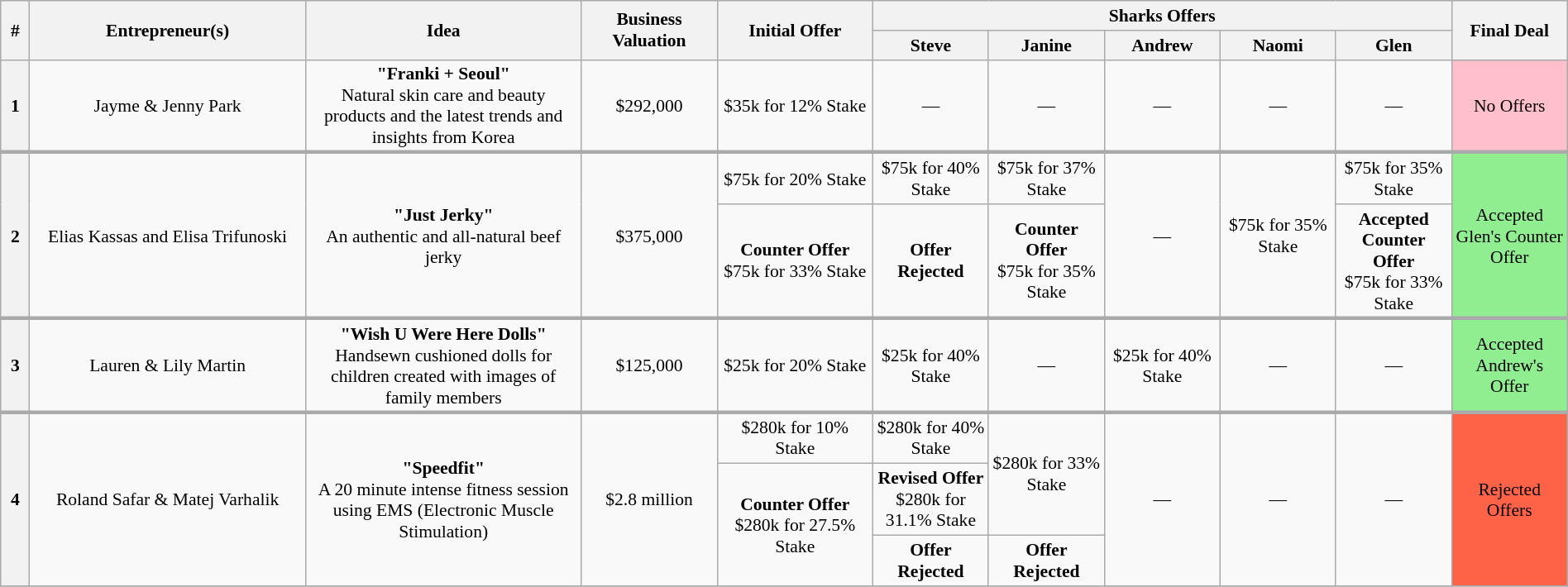<table class="wikitable plainrowheaders" style="font-size:90%; text-align:center; width: 100%; margin-left: auto; margin-right: auto;">
<tr>
<th scope="col" bgcolor="lightgrey" rowspan="2" width="15" align="center">#</th>
<th scope="col" bgcolor="lightgrey" rowspan="2" width="200" align="center">Entrepreneur(s)</th>
<th scope="col" bgcolor="lightgrey" rowspan="2" width="200" align="center">Idea</th>
<th scope="col" bgcolor="lightgrey" rowspan="2" width="95" align="center">Business Valuation</th>
<th scope="col" bgcolor="lightgrey" rowspan="2" width="110" align="center">Initial Offer</th>
<th scope="col" bgcolor="lightgrey" colspan="5">Sharks Offers</th>
<th scope="col" bgcolor="lightgrey" rowspan="2" width="80" align="center">Final Deal</th>
</tr>
<tr>
<th width="80" align="center"><strong>Steve</strong></th>
<th width="80" align="center"><strong>Janine</strong></th>
<th width="80" align="center"><strong>Andrew</strong></th>
<th width="80" align="center"><strong>Naomi</strong></th>
<th width="80" align="center"><strong>Glen</strong></th>
</tr>
<tr>
<th>1</th>
<td>Jayme & Jenny Park</td>
<td><strong>"Franki + Seoul"</strong><br> Natural skin care and beauty products and the latest trends and insights from Korea</td>
<td>$292,000</td>
<td>$35k for 12% Stake</td>
<td>—</td>
<td>—</td>
<td>—</td>
<td>—</td>
<td>—</td>
<td bgcolor="pink">No Offers</td>
</tr>
<tr>
</tr>
<tr style="border-top:3px solid #aaa;">
<th rowspan="2">2</th>
<td rowspan="2">Elias Kassas and Elisa Trifunoski</td>
<td rowspan="2"><strong>"Just Jerky"</strong><br> An authentic and all-natural beef jerky</td>
<td rowspan="2">$375,000</td>
<td>$75k for 20% Stake</td>
<td>$75k for 40% Stake</td>
<td>$75k for 37% Stake</td>
<td rowspan="2">—</td>
<td rowspan="2">$75k for 35% Stake</td>
<td>$75k for 35% Stake</td>
<td rowspan="2" bgcolor="lightgreen">Accepted Glen's Counter Offer</td>
</tr>
<tr>
<td><strong>Counter Offer</strong><br> $75k for 33% Stake</td>
<td><strong>Offer Rejected</strong></td>
<td><strong>Counter Offer</strong><br> $75k for 35% Stake</td>
<td><strong>Accepted Counter Offer</strong><br> $75k for 33% Stake</td>
</tr>
<tr>
</tr>
<tr style="border-top:3px solid #aaa;">
<th>3</th>
<td>Lauren & Lily Martin</td>
<td><strong>"Wish U Were Here Dolls"</strong><br> Handsewn cushioned dolls for children created with images of family members</td>
<td>$125,000</td>
<td>$25k for 20% Stake</td>
<td>$25k for 40% Stake</td>
<td>—</td>
<td>$25k for 40% Stake</td>
<td>—</td>
<td>—</td>
<td bgcolor="lightgreen">Accepted Andrew's Offer</td>
</tr>
<tr>
</tr>
<tr style="border-top:3px solid #aaa;">
<th rowspan="3">4</th>
<td rowspan="3">Roland Safar & Matej Varhalik</td>
<td rowspan="3"><strong>"Speedfit"</strong><br> A 20 minute intense fitness session using EMS (Electronic Muscle Stimulation)</td>
<td rowspan="3">$2.8 million</td>
<td>$280k for 10% Stake</td>
<td>$280k for 40% Stake</td>
<td rowspan="2">$280k for 33% Stake</td>
<td rowspan="3">—</td>
<td rowspan="3">—</td>
<td rowspan="3">—</td>
<td rowspan="3" bgcolor="tomato">Rejected Offers</td>
</tr>
<tr>
<td rowspan="2"><strong>Counter Offer</strong><br> $280k for 27.5% Stake</td>
<td><strong>Revised Offer</strong><br> $280k for 31.1% Stake</td>
</tr>
<tr>
<td><strong>Offer Rejected</strong></td>
<td><strong>Offer Rejected</strong></td>
</tr>
<tr>
</tr>
</table>
